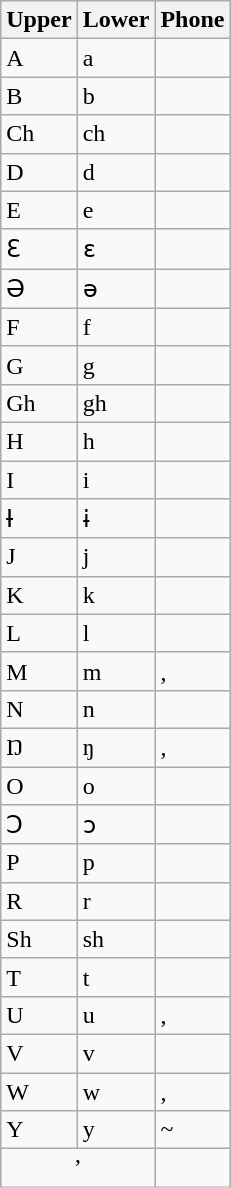<table class="wikitable">
<tr>
<th>Upper</th>
<th>Lower</th>
<th>Phone</th>
</tr>
<tr>
<td>A</td>
<td>a</td>
<td></td>
</tr>
<tr>
<td>B</td>
<td>b</td>
<td></td>
</tr>
<tr>
<td>Ch</td>
<td>ch</td>
<td></td>
</tr>
<tr>
<td>D</td>
<td>d</td>
<td></td>
</tr>
<tr>
<td>E</td>
<td>e</td>
<td></td>
</tr>
<tr>
<td>Ɛ</td>
<td>ɛ</td>
<td></td>
</tr>
<tr>
<td>Ə</td>
<td>ə</td>
<td></td>
</tr>
<tr>
<td>F</td>
<td>f</td>
<td></td>
</tr>
<tr>
<td>G</td>
<td>g</td>
<td></td>
</tr>
<tr>
<td>Gh</td>
<td>gh</td>
<td></td>
</tr>
<tr>
<td>H</td>
<td>h</td>
<td></td>
</tr>
<tr>
<td>I</td>
<td>i</td>
<td></td>
</tr>
<tr>
<td>Ɨ</td>
<td>ɨ</td>
<td></td>
</tr>
<tr>
<td>J</td>
<td>j</td>
<td></td>
</tr>
<tr>
<td>K</td>
<td>k</td>
<td></td>
</tr>
<tr>
<td>L</td>
<td>l</td>
<td></td>
</tr>
<tr>
<td>M</td>
<td>m</td>
<td>, </td>
</tr>
<tr>
<td>N</td>
<td>n</td>
<td></td>
</tr>
<tr>
<td>Ŋ</td>
<td>ŋ</td>
<td>, </td>
</tr>
<tr>
<td>O</td>
<td>o</td>
<td></td>
</tr>
<tr>
<td>Ɔ</td>
<td>ɔ</td>
<td></td>
</tr>
<tr>
<td>P</td>
<td>p</td>
<td></td>
</tr>
<tr>
<td>R</td>
<td>r</td>
<td></td>
</tr>
<tr>
<td>Sh</td>
<td>sh</td>
<td></td>
</tr>
<tr>
<td>T</td>
<td>t</td>
<td></td>
</tr>
<tr>
<td>U</td>
<td>u</td>
<td>, </td>
</tr>
<tr>
<td>V</td>
<td>v</td>
<td></td>
</tr>
<tr>
<td>W</td>
<td>w</td>
<td>, </td>
</tr>
<tr>
<td>Y</td>
<td>y</td>
<td>~</td>
</tr>
<tr>
<td colspan="2" align="center">’</td>
<td></td>
</tr>
</table>
